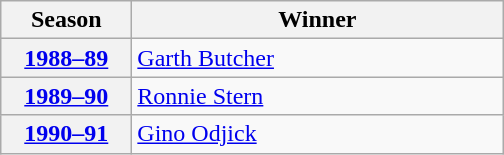<table class="wikitable">
<tr>
<th scope="col" style="width:5em">Season</th>
<th scope="col" style="width:15em">Winner</th>
</tr>
<tr>
<th scope="row"><a href='#'>1988–89</a></th>
<td><a href='#'>Garth Butcher</a></td>
</tr>
<tr>
<th scope="row"><a href='#'>1989–90</a></th>
<td><a href='#'>Ronnie Stern</a></td>
</tr>
<tr>
<th scope="row"><a href='#'>1990–91</a></th>
<td><a href='#'>Gino Odjick</a></td>
</tr>
</table>
